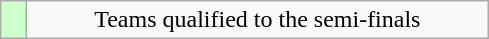<table class="wikitable" style="text-align: center;">
<tr>
<td width=10px bgcolor=#ccffcc></td>
<td width=300px>Teams qualified to the semi-finals</td>
</tr>
</table>
